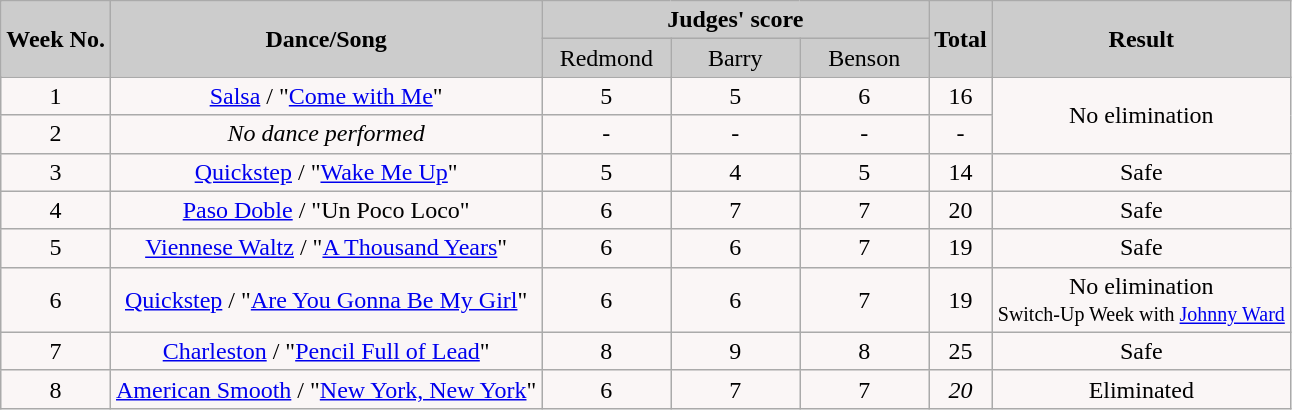<table class="wikitable collapsible">
<tr>
<th rowspan="2" style="background:#ccc; text-align:Center;"><strong>Week No.</strong></th>
<th rowspan="2" style="background:#ccc; text-align:Center;"><strong>Dance/Song</strong></th>
<th colspan="3" style="background:#ccc; text-align:Center;"><strong>Judges' score</strong></th>
<th rowspan="2" style="background:#ccc; text-align:Center;"><strong>Total</strong></th>
<th rowspan="2" style="background:#ccc; text-align:Center;"><strong>Result</strong></th>
</tr>
<tr style="text-align:center; background:#ccc;">
<td style="width:10%; ">Redmond</td>
<td style="width:10%; ">Barry</td>
<td style="width:10%; ">Benson</td>
</tr>
<tr style="text-align:center; background:#faf6f6;">
<td>1</td>
<td><a href='#'>Salsa</a> / "<a href='#'>Come with Me</a>"</td>
<td>5</td>
<td>5</td>
<td>6</td>
<td>16</td>
<td rowspan="2">No elimination</td>
</tr>
<tr style="text-align:center; background:#faf6f6;">
<td>2</td>
<td><em>No dance performed</em></td>
<td>-</td>
<td>-</td>
<td>-</td>
<td>-</td>
</tr>
<tr style="text-align:center; background:#faf6f6;">
<td>3</td>
<td><a href='#'>Quickstep</a> / "<a href='#'>Wake Me Up</a>"</td>
<td>5</td>
<td>4</td>
<td>5</td>
<td>14</td>
<td>Safe</td>
</tr>
<tr style="text-align:center; background:#faf6f6;">
<td>4</td>
<td><a href='#'>Paso Doble</a> / "Un Poco Loco"</td>
<td>6</td>
<td>7</td>
<td>7</td>
<td>20</td>
<td>Safe</td>
</tr>
<tr style="text-align:center; background:#faf6f6;">
<td>5</td>
<td><a href='#'>Viennese Waltz</a> / "<a href='#'>A Thousand Years</a>"</td>
<td>6</td>
<td>6</td>
<td>7</td>
<td>19</td>
<td>Safe</td>
</tr>
<tr style="text-align:center; background:#faf6f6;">
<td>6</td>
<td><a href='#'>Quickstep</a> / "<a href='#'>Are You Gonna Be My Girl</a>"</td>
<td>6</td>
<td>6</td>
<td>7</td>
<td>19</td>
<td>No elimination<br><small>Switch-Up Week with <a href='#'>Johnny Ward</a></small></td>
</tr>
<tr style="text-align:center; background:#faf6f6;">
<td>7</td>
<td><a href='#'>Charleston</a> / "<a href='#'>Pencil Full of Lead</a>"</td>
<td>8</td>
<td>9</td>
<td>8</td>
<td>25</td>
<td>Safe</td>
</tr>
<tr style="text-align:center; background:#faf6f6">
<td>8</td>
<td><a href='#'>American Smooth</a> / "<a href='#'>New York, New York</a>"</td>
<td>6</td>
<td>7</td>
<td>7</td>
<td><span><em>20</em></span></td>
<td>Eliminated</td>
</tr>
</table>
